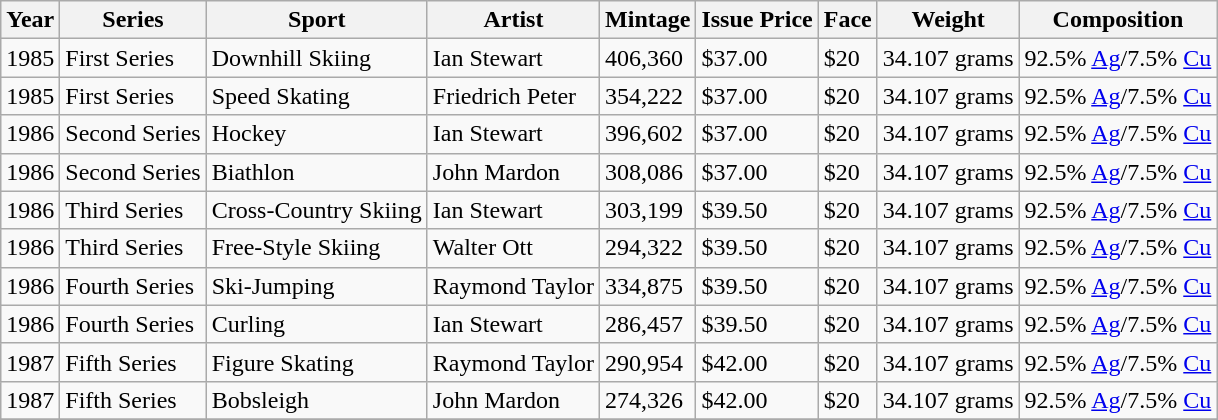<table class="wikitable">
<tr>
<th>Year</th>
<th>Series</th>
<th>Sport</th>
<th>Artist</th>
<th>Mintage</th>
<th>Issue Price</th>
<th>Face</th>
<th>Weight</th>
<th>Composition</th>
</tr>
<tr>
<td>1985</td>
<td>First Series</td>
<td>Downhill Skiing</td>
<td>Ian Stewart</td>
<td>406,360</td>
<td>$37.00</td>
<td>$20</td>
<td>34.107 grams</td>
<td>92.5% <a href='#'>Ag</a>/7.5% <a href='#'>Cu</a></td>
</tr>
<tr>
<td>1985</td>
<td>First Series</td>
<td>Speed Skating</td>
<td>Friedrich Peter</td>
<td>354,222</td>
<td>$37.00</td>
<td>$20</td>
<td>34.107 grams</td>
<td>92.5% <a href='#'>Ag</a>/7.5% <a href='#'>Cu</a></td>
</tr>
<tr>
<td>1986</td>
<td>Second Series</td>
<td>Hockey</td>
<td>Ian Stewart</td>
<td>396,602</td>
<td>$37.00</td>
<td>$20</td>
<td>34.107 grams</td>
<td>92.5% <a href='#'>Ag</a>/7.5% <a href='#'>Cu</a></td>
</tr>
<tr>
<td>1986</td>
<td>Second Series</td>
<td>Biathlon</td>
<td>John Mardon</td>
<td>308,086</td>
<td>$37.00</td>
<td>$20</td>
<td>34.107 grams</td>
<td>92.5% <a href='#'>Ag</a>/7.5% <a href='#'>Cu</a></td>
</tr>
<tr>
<td>1986</td>
<td>Third Series</td>
<td>Cross-Country Skiing</td>
<td>Ian Stewart</td>
<td>303,199</td>
<td>$39.50</td>
<td>$20</td>
<td>34.107 grams</td>
<td>92.5% <a href='#'>Ag</a>/7.5% <a href='#'>Cu</a></td>
</tr>
<tr>
<td>1986</td>
<td>Third Series</td>
<td>Free-Style Skiing</td>
<td>Walter Ott</td>
<td>294,322</td>
<td>$39.50</td>
<td>$20</td>
<td>34.107 grams</td>
<td>92.5% <a href='#'>Ag</a>/7.5% <a href='#'>Cu</a></td>
</tr>
<tr>
<td>1986</td>
<td>Fourth Series</td>
<td>Ski-Jumping</td>
<td>Raymond Taylor</td>
<td>334,875</td>
<td>$39.50</td>
<td>$20</td>
<td>34.107 grams</td>
<td>92.5% <a href='#'>Ag</a>/7.5% <a href='#'>Cu</a></td>
</tr>
<tr>
<td>1986</td>
<td>Fourth Series</td>
<td>Curling</td>
<td>Ian Stewart</td>
<td>286,457</td>
<td>$39.50</td>
<td>$20</td>
<td>34.107 grams</td>
<td>92.5% <a href='#'>Ag</a>/7.5% <a href='#'>Cu</a></td>
</tr>
<tr>
<td>1987</td>
<td>Fifth Series</td>
<td>Figure Skating</td>
<td>Raymond Taylor</td>
<td>290,954</td>
<td>$42.00</td>
<td>$20</td>
<td>34.107 grams</td>
<td>92.5% <a href='#'>Ag</a>/7.5% <a href='#'>Cu</a></td>
</tr>
<tr>
<td>1987</td>
<td>Fifth Series</td>
<td>Bobsleigh</td>
<td>John Mardon</td>
<td>274,326</td>
<td>$42.00</td>
<td>$20</td>
<td>34.107 grams</td>
<td>92.5% <a href='#'>Ag</a>/7.5% <a href='#'>Cu</a></td>
</tr>
<tr>
</tr>
</table>
